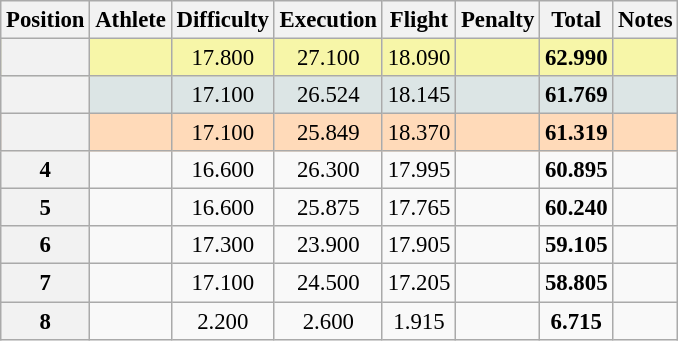<table class="wikitable sortable" style="text-align:center; font-size:95%">
<tr>
<th>Position</th>
<th>Athlete</th>
<th>Difficulty</th>
<th>Execution</th>
<th>Flight</th>
<th>Penalty</th>
<th>Total</th>
<th>Notes</th>
</tr>
<tr style="background:#F7F6A8;">
<th></th>
<td align="left"></td>
<td>17.800</td>
<td>27.100</td>
<td>18.090</td>
<td></td>
<td><strong>62.990</strong></td>
<td></td>
</tr>
<tr style="background:#DCE5E5;">
<th></th>
<td align="left"></td>
<td>17.100</td>
<td>26.524</td>
<td>18.145</td>
<td></td>
<td><strong>61.769</strong></td>
<td></td>
</tr>
<tr style="background:#FFDAB9;">
<th></th>
<td align="left"></td>
<td>17.100</td>
<td>25.849</td>
<td>18.370</td>
<td></td>
<td><strong>61.319</strong></td>
<td></td>
</tr>
<tr>
<th>4</th>
<td align="left"></td>
<td>16.600</td>
<td>26.300</td>
<td>17.995</td>
<td></td>
<td><strong>60.895</strong></td>
<td></td>
</tr>
<tr>
<th>5</th>
<td align="left"></td>
<td>16.600</td>
<td>25.875</td>
<td>17.765</td>
<td></td>
<td><strong>60.240</strong></td>
<td></td>
</tr>
<tr>
<th>6</th>
<td align="left"></td>
<td>17.300</td>
<td>23.900</td>
<td>17.905</td>
<td></td>
<td><strong>59.105</strong></td>
<td></td>
</tr>
<tr>
<th>7</th>
<td align="left"></td>
<td>17.100</td>
<td>24.500</td>
<td>17.205</td>
<td></td>
<td><strong>58.805</strong></td>
<td></td>
</tr>
<tr>
<th>8</th>
<td align="left"></td>
<td>2.200</td>
<td>2.600</td>
<td>1.915</td>
<td></td>
<td><strong>6.715</strong></td>
<td></td>
</tr>
</table>
